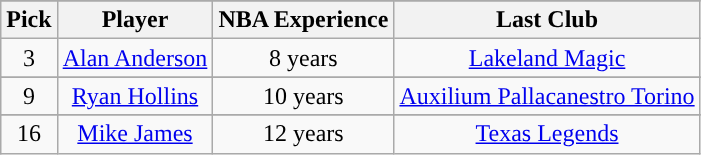<table class="wikitable sortable sortable">
<tr>
</tr>
<tr style="text-align: center">
<th>Pick</th>
<th>Player</th>
<th>NBA Experience</th>
<th>Last Club</th>
</tr>
<tr style="text-align: center">
<td>3</td>
<td><a href='#'>Alan Anderson</a></td>
<td>8 years</td>
<td> <a href='#'>Lakeland Magic</a></td>
</tr>
<tr>
</tr>
<tr style="text-align: center">
<td>9</td>
<td><a href='#'>Ryan Hollins</a></td>
<td>10 years</td>
<td> <a href='#'>Auxilium Pallacanestro Torino</a></td>
</tr>
<tr>
</tr>
<tr style="text-align: center">
<td>16</td>
<td><a href='#'>Mike James</a></td>
<td>12 years</td>
<td> <a href='#'>Texas Legends</a></td>
</tr>
</table>
